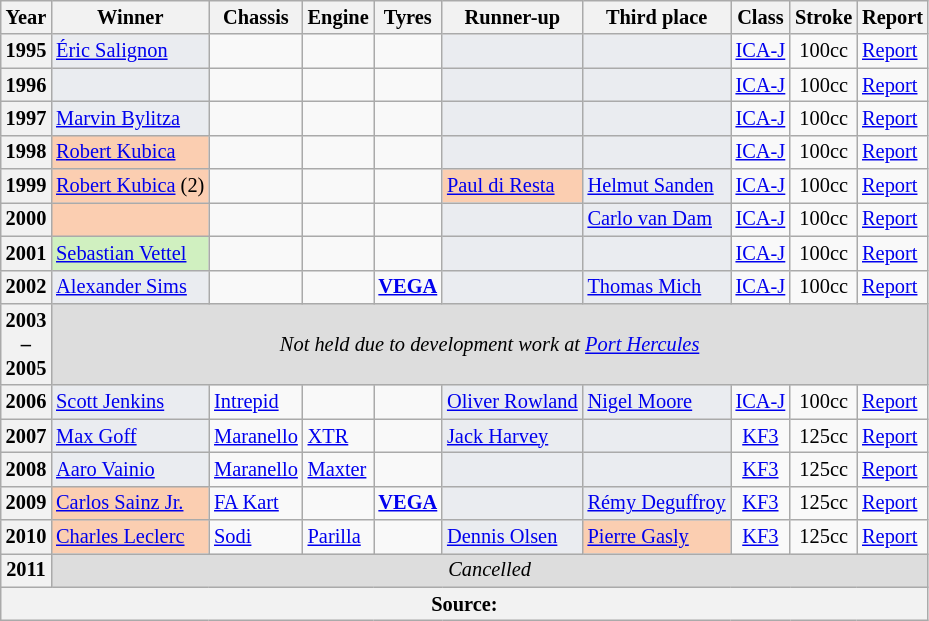<table class="wikitable" style="font-size: 85%;">
<tr>
<th>Year</th>
<th>Winner</th>
<th>Chassis</th>
<th>Engine</th>
<th>Tyres</th>
<th>Runner-up</th>
<th>Third place</th>
<th>Class</th>
<th>Stroke</th>
<th>Report</th>
</tr>
<tr>
<th>1995</th>
<td style="background-color:#EAECF0"> <a href='#'>Éric Salignon</a></td>
<td></td>
<td></td>
<td style="text-align:center;"></td>
<td style="background-color:#EAECF0"></td>
<td style="background-color:#EAECF0"></td>
<td style="text-align:center;"><a href='#'>ICA-J</a></td>
<td style="text-align:center;">100cc</td>
<td><a href='#'>Report</a></td>
</tr>
<tr>
<th>1996</th>
<td style="background-color:#EAECF0"></td>
<td></td>
<td></td>
<td style="text-align:center;"></td>
<td style="background-color:#EAECF0"></td>
<td style="background-color:#EAECF0"></td>
<td style="text-align:center;"><a href='#'>ICA-J</a></td>
<td style="text-align:center;">100cc</td>
<td><a href='#'>Report</a></td>
</tr>
<tr>
<th>1997</th>
<td style="background-color:#EAECF0"> <a href='#'>Marvin Bylitza</a></td>
<td></td>
<td></td>
<td style="text-align:center;"></td>
<td style="background-color:#EAECF0"></td>
<td style="background-color:#EAECF0"></td>
<td style="text-align:center;"><a href='#'>ICA-J</a></td>
<td style="text-align:center;">100cc</td>
<td><a href='#'>Report</a></td>
</tr>
<tr>
<th>1998</th>
<td style="background-color:#FBCEB1"> <a href='#'>Robert Kubica</a></td>
<td></td>
<td></td>
<td style="text-align:center;"></td>
<td style="background-color:#EAECF0"></td>
<td style="background-color:#EAECF0"></td>
<td style="text-align:center;"><a href='#'>ICA-J</a></td>
<td style="text-align:center;">100cc</td>
<td><a href='#'>Report</a></td>
</tr>
<tr>
<th>1999</th>
<td style="background-color:#FBCEB1"> <a href='#'>Robert Kubica</a> (2)</td>
<td></td>
<td></td>
<td style="text-align:center;"></td>
<td style="background-color:#FBCEB1"> <a href='#'>Paul di Resta</a></td>
<td style="background-color:#EAECF0"> <a href='#'>Helmut Sanden</a></td>
<td style="text-align:center;"><a href='#'>ICA-J</a></td>
<td style="text-align:center;">100cc</td>
<td><a href='#'>Report</a></td>
</tr>
<tr>
<th>2000</th>
<td style="background-color:#FBCEB1"></td>
<td></td>
<td></td>
<td style="text-align:center;"></td>
<td style="background-color:#EAECF0"></td>
<td style="background-color:#EAECF0"> <a href='#'>Carlo van Dam</a></td>
<td style="text-align:center;"><a href='#'>ICA-J</a></td>
<td style="text-align:center;">100cc</td>
<td><a href='#'>Report</a></td>
</tr>
<tr>
<th>2001</th>
<td style="background-color:#D0F0C0"> <a href='#'>Sebastian Vettel</a></td>
<td></td>
<td></td>
<td style="text-align:center;"></td>
<td style="background-color:#EAECF0"></td>
<td style="background-color:#EAECF0"></td>
<td style="text-align:center;"><a href='#'>ICA-J</a></td>
<td style="text-align:center;">100cc</td>
<td><a href='#'>Report</a></td>
</tr>
<tr>
<th>2002</th>
<td style="background-color:#EAECF0"> <a href='#'>Alexander Sims</a></td>
<td></td>
<td></td>
<td style="text-align:center;"><strong><span><a href='#'>VEGA</a></span></strong></td>
<td style="background-color:#EAECF0"></td>
<td style="background-color:#EAECF0"> <a href='#'>Thomas Mich</a></td>
<td style="text-align:center;"><a href='#'>ICA-J</a></td>
<td style="text-align:center;">100cc</td>
<td><a href='#'>Report</a></td>
</tr>
<tr>
<th>2003<br>–<br>2005</th>
<td align=center colspan=9 style="background:#DDDDDD;"><em>Not held due to development work at <a href='#'>Port Hercules</a></em></td>
</tr>
<tr>
<th>2006</th>
<td style="background-color:#EAECF0"> <a href='#'>Scott Jenkins</a></td>
<td> <a href='#'>Intrepid</a></td>
<td></td>
<td style="text-align:center;"></td>
<td style="background-color:#EAECF0"> <a href='#'>Oliver Rowland</a></td>
<td style="background-color:#EAECF0"> <a href='#'>Nigel Moore</a></td>
<td style="text-align:center;"><a href='#'>ICA-J</a></td>
<td style="text-align:center;">100cc</td>
<td><a href='#'>Report</a></td>
</tr>
<tr>
<th>2007</th>
<td style="background-color:#EAECF0"> <a href='#'>Max Goff</a></td>
<td> <a href='#'>Maranello</a></td>
<td> <a href='#'>XTR</a></td>
<td style="text-align:center;"></td>
<td style="background-color:#EAECF0"> <a href='#'>Jack Harvey</a></td>
<td style="background-color:#EAECF0"></td>
<td style="text-align:center;"><a href='#'>KF3</a></td>
<td style="text-align:center;">125cc</td>
<td><a href='#'>Report</a></td>
</tr>
<tr>
<th>2008</th>
<td style="background-color:#EAECF0"> <a href='#'>Aaro Vainio</a></td>
<td> <a href='#'>Maranello</a></td>
<td> <a href='#'>Maxter</a></td>
<td style="text-align:center;"></td>
<td style="background-color:#EAECF0"></td>
<td style="background-color:#EAECF0"></td>
<td style="text-align:center;"><a href='#'>KF3</a></td>
<td style="text-align:center;">125cc</td>
<td><a href='#'>Report</a></td>
</tr>
<tr>
<th>2009</th>
<td style="background-color:#FBCEB1"> <a href='#'>Carlos Sainz Jr.</a></td>
<td> <a href='#'>FA Kart</a></td>
<td></td>
<td style="text-align:center;"><strong><span><a href='#'>VEGA</a></span></strong></td>
<td style="background-color:#EAECF0"></td>
<td style="background-color:#EAECF0"> <a href='#'>Rémy Deguffroy</a></td>
<td style="text-align:center;"><a href='#'>KF3</a></td>
<td style="text-align:center;">125cc</td>
<td><a href='#'>Report</a></td>
</tr>
<tr>
<th>2010</th>
<td style="background-color:#FBCEB1"> <a href='#'>Charles Leclerc</a></td>
<td> <a href='#'>Sodi</a></td>
<td> <a href='#'>Parilla</a></td>
<td style="text-align:center;"></td>
<td style="background-color:#EAECF0"> <a href='#'>Dennis Olsen</a></td>
<td style="background-color:#FBCEB1"> <a href='#'>Pierre Gasly</a></td>
<td style="text-align:center;"><a href='#'>KF3</a></td>
<td style="text-align:center;">125cc</td>
<td><a href='#'>Report</a></td>
</tr>
<tr>
<th>2011</th>
<td align=center colspan=9 style="background:#DDDDDD;"><em>Cancelled</em></td>
</tr>
<tr>
<th colspan="10">Source:</th>
</tr>
</table>
